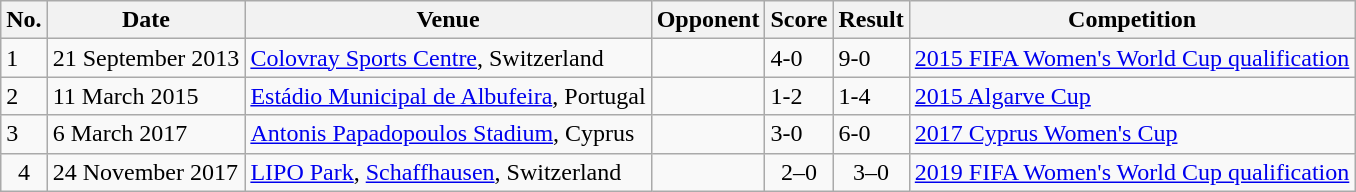<table class="wikitable sortable">
<tr>
<th scope="col">No.</th>
<th scope="col">Date</th>
<th scope="col">Venue</th>
<th scope="col">Opponent</th>
<th scope="col">Score</th>
<th scope="col">Result</th>
<th scope="col">Competition</th>
</tr>
<tr>
<td>1</td>
<td>21 September 2013</td>
<td><a href='#'>Colovray Sports Centre</a>, Switzerland</td>
<td></td>
<td>4-0</td>
<td>9-0</td>
<td><a href='#'>2015 FIFA Women's World Cup qualification</a></td>
</tr>
<tr>
<td>2</td>
<td>11 March 2015</td>
<td><a href='#'>Estádio Municipal de Albufeira</a>, Portugal</td>
<td></td>
<td>1-2</td>
<td>1-4</td>
<td><a href='#'>2015 Algarve Cup</a></td>
</tr>
<tr>
<td>3</td>
<td>6 March 2017</td>
<td><a href='#'>Antonis Papadopoulos Stadium</a>, Cyprus</td>
<td></td>
<td>3-0</td>
<td>6-0</td>
<td><a href='#'>2017 Cyprus Women's Cup</a></td>
</tr>
<tr>
<td align="center">4</td>
<td>24 November 2017</td>
<td><a href='#'>LIPO Park</a>, <a href='#'>Schaffhausen</a>, Switzerland</td>
<td></td>
<td align="center">2–0</td>
<td align="center">3–0</td>
<td><a href='#'>2019 FIFA Women's World Cup qualification</a></td>
</tr>
</table>
